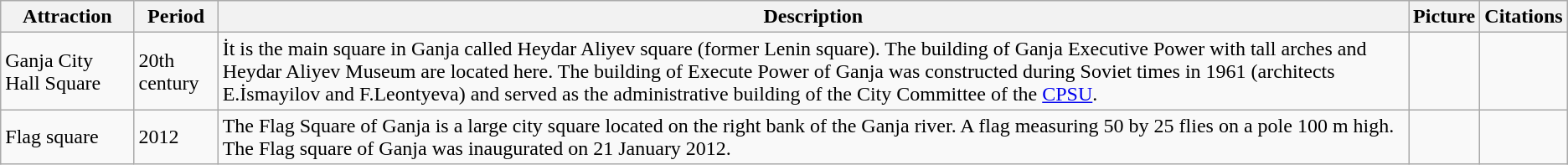<table class="wikitable">
<tr>
<th>Attraction</th>
<th>Period</th>
<th>Description</th>
<th>Picture</th>
<th>Citations</th>
</tr>
<tr>
<td>Ganja City Hall Square</td>
<td>20th century</td>
<td>İt is the main square in Ganja called Heydar Aliyev square (former Lenin square). The building of Ganja Executive Power with tall arches and Heydar Aliyev Museum are located here. The building of Execute Power of Ganja was constructed during Soviet times in 1961 (architects E.İsmayilov and F.Leontyeva) and served as the administrative building of the City Committee of the <a href='#'>CPSU</a>.</td>
<td></td>
<td></td>
</tr>
<tr>
<td>Flag square</td>
<td>2012</td>
<td>The Flag Square of Ganja is a large city square located on the right bank of the Ganja river. A flag measuring 50 by 25 flies on a pole 100 m high. The Flag square of Ganja was inaugurated on 21 January 2012.</td>
<td></td>
<td></td>
</tr>
</table>
